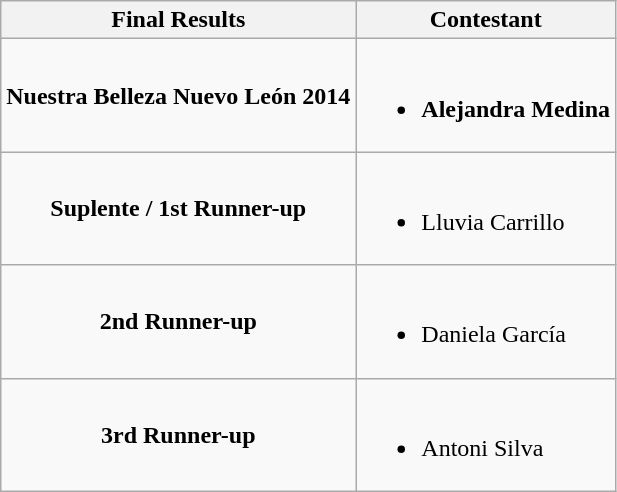<table class="wikitable">
<tr>
<th>Final Results</th>
<th>Contestant</th>
</tr>
<tr>
<td align="center"><strong>Nuestra Belleza Nuevo León 2014</strong></td>
<td><br><ul><li><strong>Alejandra Medina</strong></li></ul></td>
</tr>
<tr>
<td align="center"><strong>Suplente / 1st Runner-up</strong></td>
<td><br><ul><li>Lluvia Carrillo</li></ul></td>
</tr>
<tr>
<td align="center"><strong>2nd Runner-up</strong></td>
<td><br><ul><li>Daniela García</li></ul></td>
</tr>
<tr>
<td align="center"><strong>3rd Runner-up</strong></td>
<td><br><ul><li>Antoni Silva</li></ul></td>
</tr>
</table>
